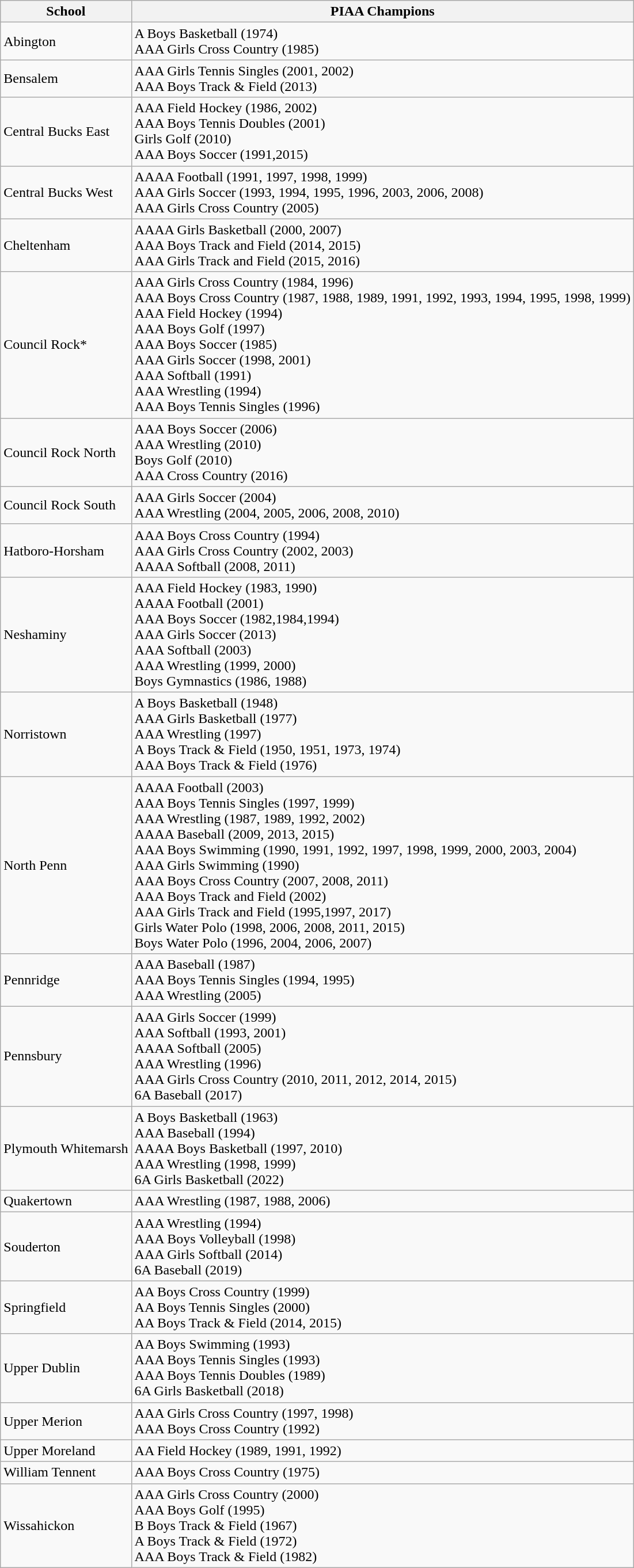<table class="wikitable">
<tr>
<th>School</th>
<th>PIAA Champions</th>
</tr>
<tr>
<td>Abington</td>
<td>A Boys Basketball (1974)<br>AAA Girls Cross Country (1985)</td>
</tr>
<tr>
<td>Bensalem</td>
<td>AAA Girls Tennis Singles (2001, 2002)<br>AAA Boys Track & Field (2013)</td>
</tr>
<tr>
<td>Central Bucks East</td>
<td>AAA Field Hockey (1986, 2002)<br>AAA Boys Tennis Doubles (2001)<br>Girls Golf (2010)<br>AAA Boys Soccer (1991,2015)</td>
</tr>
<tr>
<td>Central Bucks West</td>
<td>AAAA Football (1991, 1997, 1998, 1999)<br>AAA Girls Soccer (1993, 1994, 1995, 1996, 2003, 2006, 2008)<br>AAA Girls Cross Country (2005)</td>
</tr>
<tr>
<td>Cheltenham</td>
<td>AAAA Girls Basketball (2000, 2007)<br>AAA Boys Track and Field (2014, 2015)<br>AAA Girls Track and Field (2015, 2016)</td>
</tr>
<tr>
<td>Council Rock*</td>
<td>AAA Girls Cross Country (1984, 1996)<br>AAA Boys Cross Country (1987, 1988, 1989, 1991, 1992, 1993, 1994, 1995, 1998, 1999)<br>AAA Field Hockey (1994)<br>AAA Boys Golf (1997)<br>AAA Boys Soccer (1985)<br>AAA Girls Soccer (1998, 2001)<br>AAA Softball (1991)<br>AAA Wrestling (1994)<br>AAA Boys Tennis Singles (1996)</td>
</tr>
<tr>
<td>Council Rock North</td>
<td>AAA Boys Soccer (2006)<br>AAA Wrestling (2010)<br>Boys Golf (2010)<br>AAA Cross Country (2016)</td>
</tr>
<tr>
<td>Council Rock South</td>
<td>AAA Girls Soccer (2004)<br>AAA Wrestling (2004, 2005, 2006, 2008, 2010)</td>
</tr>
<tr>
<td>Hatboro-Horsham</td>
<td>AAA Boys Cross Country (1994)<br>AAA Girls Cross Country (2002, 2003)<br>AAAA Softball (2008, 2011)</td>
</tr>
<tr>
<td>Neshaminy</td>
<td>AAA Field Hockey (1983, 1990)<br>AAAA Football (2001)<br>AAA Boys Soccer (1982,1984,1994)<br>AAA Girls Soccer (2013)<br>AAA Softball (2003)<br>AAA Wrestling (1999, 2000)<br>Boys Gymnastics (1986, 1988)</td>
</tr>
<tr>
<td>Norristown</td>
<td>A Boys Basketball (1948)<br>AAA Girls Basketball (1977)<br>AAA Wrestling (1997)<br>A Boys Track & Field (1950, 1951, 1973, 1974)<br>AAA Boys Track & Field (1976)</td>
</tr>
<tr>
<td>North Penn</td>
<td>AAAA Football (2003)<br>AAA Boys Tennis Singles (1997, 1999)<br>AAA Wrestling (1987, 1989, 1992, 2002)<br>AAAA Baseball (2009, 2013, 2015)<br>AAA Boys Swimming (1990, 1991, 1992, 1997, 1998, 1999, 2000, 2003, 2004)<br>AAA Girls Swimming (1990)<br>AAA Boys Cross Country (2007, 2008, 2011)<br>AAA Boys Track and Field (2002)<br>AAA Girls Track and Field (1995,1997, 2017)<br>Girls Water Polo (1998, 2006, 2008, 2011, 2015)<br>Boys Water Polo (1996, 2004, 2006, 2007)</td>
</tr>
<tr>
<td>Pennridge</td>
<td>AAA Baseball (1987)<br>AAA Boys Tennis Singles (1994, 1995)<br>AAA Wrestling (2005)</td>
</tr>
<tr>
<td>Pennsbury</td>
<td>AAA Girls Soccer (1999)<br> AAA Softball (1993, 2001)<br>AAAA Softball (2005)<br>AAA Wrestling (1996)<br>AAA Girls Cross Country (2010, 2011, 2012, 2014, 2015)<br>6A Baseball (2017)</td>
</tr>
<tr>
<td>Plymouth Whitemarsh</td>
<td>A Boys Basketball (1963)<br>AAA Baseball (1994)<br>AAAA Boys Basketball (1997, 2010)<br>AAA Wrestling (1998, 1999)<br>6A Girls Basketball (2022)</td>
</tr>
<tr>
<td>Quakertown</td>
<td>AAA Wrestling (1987, 1988, 2006)</td>
</tr>
<tr>
<td>Souderton</td>
<td>AAA Wrestling (1994)<br>AAA Boys Volleyball (1998)<br>AAA Girls Softball (2014)<br>6A Baseball (2019)</td>
</tr>
<tr>
<td>Springfield</td>
<td>AA Boys Cross Country (1999)<br>AA Boys Tennis Singles (2000)<br>AA Boys Track & Field (2014, 2015)</td>
</tr>
<tr>
<td>Upper Dublin</td>
<td>AA Boys Swimming (1993) <br>AAA Boys Tennis Singles (1993)<br>AAA Boys Tennis Doubles (1989)<br>6A Girls Basketball (2018)</td>
</tr>
<tr>
<td>Upper Merion</td>
<td>AAA Girls Cross Country (1997, 1998)<br>AAA Boys Cross Country (1992)</td>
</tr>
<tr>
<td>Upper Moreland</td>
<td>AA Field Hockey (1989, 1991, 1992)</td>
</tr>
<tr>
<td>William Tennent</td>
<td>AAA Boys Cross Country (1975)</td>
</tr>
<tr>
<td>Wissahickon</td>
<td>AAA Girls Cross Country (2000)<br>AAA Boys Golf (1995)<br>B Boys Track & Field (1967)<br>A Boys Track & Field (1972)<br>AAA Boys Track & Field (1982)</td>
</tr>
</table>
